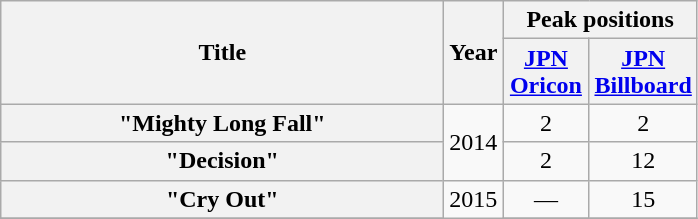<table class="wikitable plainrowheaders" style="text-align:center;">
<tr>
<th scope="col" rowspan="2" style="width:18em;">Title</th>
<th scope="col" rowspan="2">Year</th>
<th scope="col" colspan="2">Peak positions</th>
</tr>
<tr>
<th style="width:50px;" scope="col"><a href='#'>JPN<br>Oricon</a></th>
<th style="width:50px;" scope="col"><a href='#'>JPN<br>Billboard</a></th>
</tr>
<tr>
<th scope="row">"Mighty Long Fall"</th>
<td rowspan="2">2014</td>
<td>2</td>
<td>2</td>
</tr>
<tr>
<th scope="row">"Decision"</th>
<td>2</td>
<td>12</td>
</tr>
<tr>
<th scope="row">"Cry Out"</th>
<td rowspan="3">2015</td>
<td>—</td>
<td>15</td>
</tr>
<tr>
</tr>
</table>
